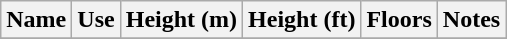<table class="wikitable">
<tr>
<th>Name</th>
<th>Use</th>
<th>Height (m)</th>
<th>Height (ft)</th>
<th>Floors</th>
<th>Notes</th>
</tr>
<tr>
</tr>
</table>
